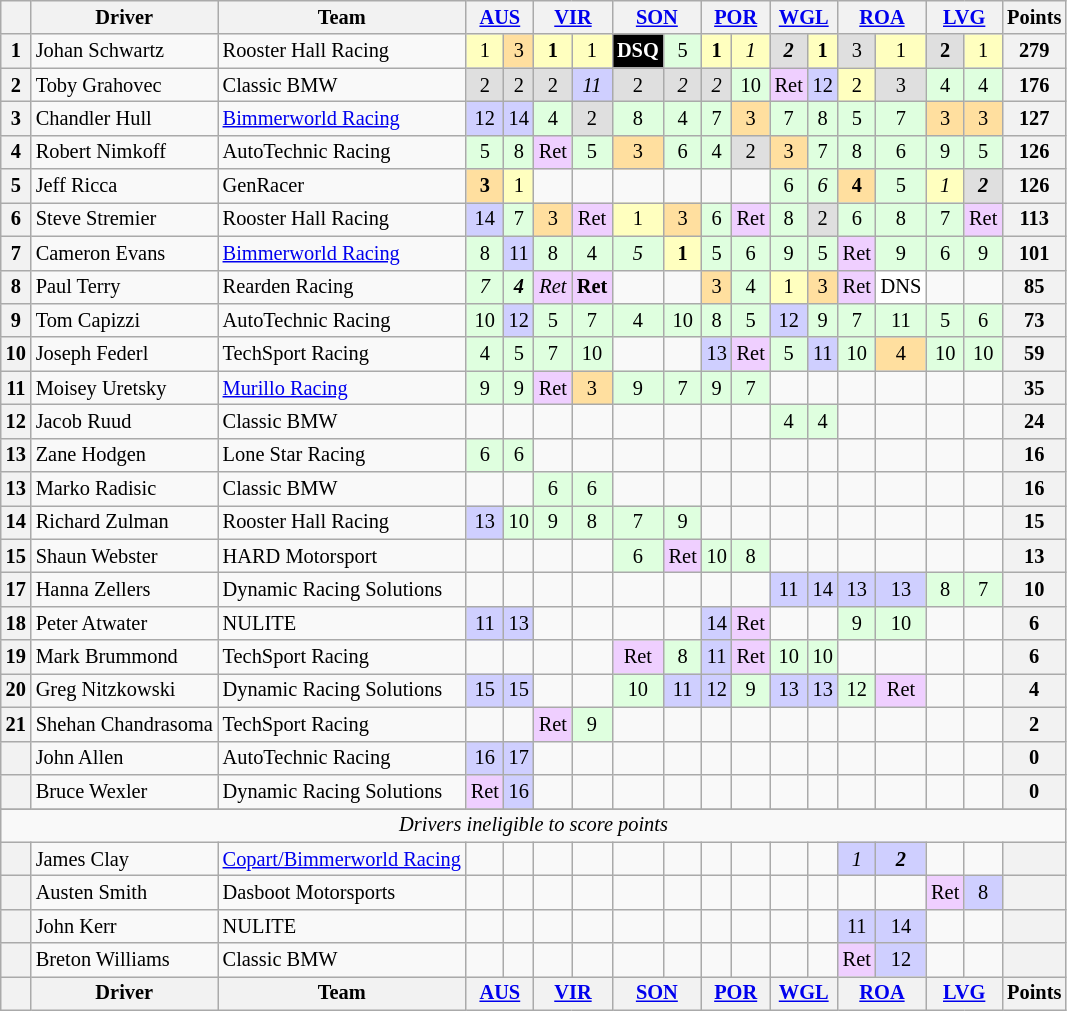<table class="wikitable" style="font-size:85%; text-align:center;">
<tr>
<th></th>
<th>Driver</th>
<th>Team</th>
<th colspan=2><a href='#'>AUS</a><br></th>
<th colspan=2><a href='#'>VIR</a><br></th>
<th colspan=2><a href='#'>SON</a><br></th>
<th colspan=2><a href='#'>POR</a><br></th>
<th colspan=2><a href='#'>WGL</a><br></th>
<th colspan=2><a href='#'>ROA</a><br></th>
<th colspan=2><a href='#'>LVG</a><br></th>
<th>Points</th>
</tr>
<tr>
<th>1</th>
<td align=left> Johan Schwartz</td>
<td align=left> Rooster Hall Racing</td>
<td style="background:#ffffbf;">1</td>
<td style="background:#ffdf9f;">3</td>
<td style="background:#ffffbf;"><strong>1</strong></td>
<td style="background:#ffffbf;">1</td>
<td style="background:#000000; color:#ffffff;"><strong>DSQ</strong></td>
<td style="background:#dfffdf;">5</td>
<td style="background:#ffffbf;"><strong>1</strong></td>
<td style="background:#ffffbf;"><em>1</em></td>
<td style="background:#dfdfdf;"><strong><em>2</em></strong></td>
<td style="background:#ffffbf;"><strong>1</strong></td>
<td style="background:#dfdfdf;">3</td>
<td style="background:#ffffbf;">1</td>
<td style="background:#dfdfdf;"><strong>2</strong></td>
<td style="background:#ffffbf;">1</td>
<th>279</th>
</tr>
<tr>
<th>2</th>
<td align=left> Toby Grahovec</td>
<td align=left> Classic BMW</td>
<td style="background:#dfdfdf;">2</td>
<td style="background:#dfdfdf;">2</td>
<td style="background:#dfdfdf;">2</td>
<td style="background:#cfcfff;"><em>11</em></td>
<td style="background:#dfdfdf;">2</td>
<td style="background:#dfdfdf;"><em>2</em></td>
<td style="background:#dfdfdf;"><em>2</em></td>
<td style="background:#dfffdf;">10</td>
<td style="background:#efcfff;">Ret</td>
<td style="background:#cfcfff;">12</td>
<td style="background:#ffffbf;">2</td>
<td style="background:#dfdfdf;">3</td>
<td style="background:#dfffdf;">4</td>
<td style="background:#dfffdf;">4</td>
<th>176</th>
</tr>
<tr>
<th>3</th>
<td align=left> Chandler Hull</td>
<td align=left> <a href='#'>Bimmerworld Racing</a></td>
<td style="background:#cfcfff;">12</td>
<td style="background:#cfcfff;">14</td>
<td style="background:#dfffdf;">4</td>
<td style="background:#dfdfdf;">2</td>
<td style="background:#dfffdf;">8</td>
<td style="background:#dfffdf;">4</td>
<td style="background:#dfffdf;">7</td>
<td style="background:#ffdf9f;">3</td>
<td style="background:#dfffdf;">7</td>
<td style="background:#dfffdf;">8</td>
<td style="background:#dfffdf;">5</td>
<td style="background:#dfffdf;">7</td>
<td style="background:#ffdf9f;">3</td>
<td style="background:#ffdf9f;">3</td>
<th>127</th>
</tr>
<tr>
<th>4</th>
<td align=left> Robert Nimkoff</td>
<td align=left> AutoTechnic Racing</td>
<td style="background:#dfffdf;">5</td>
<td style="background:#dfffdf;">8</td>
<td style="background:#efcfff;">Ret</td>
<td style="background:#dfffdf;">5</td>
<td style="background:#ffdf9f;">3</td>
<td style="background:#dfffdf;">6</td>
<td style="background:#dfffdf;">4</td>
<td style="background:#dfdfdf;">2</td>
<td style="background:#ffdf9f;">3</td>
<td style="background:#dfffdf;">7</td>
<td style="background:#dfffdf;">8</td>
<td style="background:#dfffdf;">6</td>
<td style="background:#dfffdf;">9</td>
<td style="background:#dfffdf;">5</td>
<th>126</th>
</tr>
<tr>
<th>5</th>
<td align=left> Jeff Ricca</td>
<td align=left> GenRacer</td>
<td style="background:#ffdf9f;"><strong>3</strong></td>
<td style="background:#ffffbf;">1</td>
<td></td>
<td></td>
<td></td>
<td></td>
<td></td>
<td></td>
<td style="background:#dfffdf;">6</td>
<td style="background:#dfffdf;"><em>6</em></td>
<td style="background:#ffdf9f;"><strong>4</strong></td>
<td style="background:#dfffdf;">5</td>
<td style="background:#ffffbf;"><em>1</em></td>
<td style="background:#dfdfdf;"><strong><em>2</em></strong></td>
<th>126</th>
</tr>
<tr>
<th>6</th>
<td align=left> Steve Stremier</td>
<td align=left> Rooster Hall Racing</td>
<td style="background:#cfcfff;">14</td>
<td style="background:#dfffdf;">7</td>
<td style="background:#ffdf9f;">3</td>
<td style="background:#efcfff;">Ret</td>
<td style="background:#ffffbf;">1</td>
<td style="background:#ffdf9f;">3</td>
<td style="background:#dfffdf;">6</td>
<td style="background:#efcfff;">Ret</td>
<td style="background:#dfffdf;">8</td>
<td style="background:#dfdfdf;">2</td>
<td style="background:#dfffdf;">6</td>
<td style="background:#dfffdf;">8</td>
<td style="background:#dfffdf;">7</td>
<td style="background:#efcfff;">Ret</td>
<th>113</th>
</tr>
<tr>
<th>7</th>
<td align=left> Cameron Evans</td>
<td align=left> <a href='#'>Bimmerworld Racing</a></td>
<td style="background:#dfffdf;">8</td>
<td style="background:#cfcfff;">11</td>
<td style="background:#dfffdf;">8</td>
<td style="background:#dfffdf;">4</td>
<td style="background:#dfffdf;"><em>5</em></td>
<td style="background:#ffffbf;"><strong>1</strong></td>
<td style="background:#dfffdf;">5</td>
<td style="background:#dfffdf;">6</td>
<td style="background:#dfffdf;">9</td>
<td style="background:#dfffdf;">5</td>
<td style="background:#efcfff;">Ret</td>
<td style="background:#dfffdf;">9</td>
<td style="background:#dfffdf;">6</td>
<td style="background:#dfffdf;">9</td>
<th>101</th>
</tr>
<tr>
<th>8</th>
<td align=left> Paul Terry</td>
<td align=left> Rearden Racing</td>
<td style="background:#dfffdf;"><em>7</em></td>
<td style="background:#dfffdf;"><strong><em>4</em></strong></td>
<td style="background:#efcfff;"><em>Ret</em></td>
<td style="background:#efcfff;"><strong>Ret</strong></td>
<td></td>
<td></td>
<td style="background:#ffdf9f;">3</td>
<td style="background:#dfffdf;">4</td>
<td style="background:#ffffbf;">1</td>
<td style="background:#ffdf9f;">3</td>
<td style="background:#efcfff;">Ret</td>
<td style="background:#ffffff;">DNS</td>
<td></td>
<td></td>
<th>85</th>
</tr>
<tr>
<th>9</th>
<td align=left> Tom Capizzi</td>
<td align=left> AutoTechnic Racing</td>
<td style="background:#dfffdf;">10</td>
<td style="background:#cfcfff;">12</td>
<td style="background:#dfffdf;">5</td>
<td style="background:#dfffdf;">7</td>
<td style="background:#dfffdf;">4</td>
<td style="background:#dfffdf;">10</td>
<td style="background:#dfffdf;">8</td>
<td style="background:#dfffdf;">5</td>
<td style="background:#cfcfff;">12</td>
<td style="background:#dfffdf;">9</td>
<td style="background:#dfffdf;">7</td>
<td style="background:#dfffdf;">11</td>
<td style="background:#dfffdf;">5</td>
<td style="background:#dfffdf;">6</td>
<th>73</th>
</tr>
<tr>
<th>10</th>
<td align=left> Joseph Federl</td>
<td align=left> TechSport Racing</td>
<td style="background:#dfffdf;">4</td>
<td style="background:#dfffdf;">5</td>
<td style="background:#dfffdf;">7</td>
<td style="background:#dfffdf;">10</td>
<td></td>
<td></td>
<td style="background:#cfcfff;">13</td>
<td style="background:#efcfff;">Ret</td>
<td style="background:#dfffdf;">5</td>
<td style="background:#cfcfff;">11</td>
<td style="background:#dfffdf;">10</td>
<td style="background:#ffdf9f;">4</td>
<td style="background:#dfffdf;">10</td>
<td style="background:#dfffdf;">10</td>
<th>59</th>
</tr>
<tr>
<th>11</th>
<td align=left> Moisey Uretsky</td>
<td align=left> <a href='#'>Murillo Racing</a></td>
<td style="background:#dfffdf;">9</td>
<td style="background:#dfffdf;">9</td>
<td style="background:#efcfff;">Ret</td>
<td style="background:#ffdf9f;">3</td>
<td style="background:#dfffdf;">9</td>
<td style="background:#dfffdf;">7</td>
<td style="background:#dfffdf;">9</td>
<td style="background:#dfffdf;">7</td>
<td></td>
<td></td>
<td></td>
<td></td>
<td></td>
<td></td>
<th>35</th>
</tr>
<tr>
<th>12</th>
<td align=left> Jacob Ruud</td>
<td align=left> Classic BMW</td>
<td></td>
<td></td>
<td></td>
<td></td>
<td></td>
<td></td>
<td></td>
<td></td>
<td style="background:#dfffdf;">4</td>
<td style="background:#dfffdf;">4</td>
<td></td>
<td></td>
<td></td>
<td></td>
<th>24</th>
</tr>
<tr>
<th>13</th>
<td align=left> Zane Hodgen</td>
<td align=left> Lone Star Racing</td>
<td style="background:#dfffdf;">6</td>
<td style="background:#dfffdf;">6</td>
<td></td>
<td></td>
<td></td>
<td></td>
<td></td>
<td></td>
<td></td>
<td></td>
<td></td>
<td></td>
<td></td>
<td></td>
<th>16</th>
</tr>
<tr>
<th>13</th>
<td align=left> Marko Radisic</td>
<td align=left> Classic BMW</td>
<td></td>
<td></td>
<td style="background:#dfffdf;">6</td>
<td style="background:#dfffdf;">6</td>
<td></td>
<td></td>
<td></td>
<td></td>
<td></td>
<td></td>
<td></td>
<td></td>
<td></td>
<td></td>
<th>16</th>
</tr>
<tr>
<th>14</th>
<td align=left> Richard Zulman</td>
<td align=left> Rooster Hall Racing</td>
<td style="background:#cfcfff;">13</td>
<td style="background:#dfffdf;">10</td>
<td style="background:#dfffdf;">9</td>
<td style="background:#dfffdf;">8</td>
<td style="background:#dfffdf;">7</td>
<td style="background:#dfffdf;">9</td>
<td></td>
<td></td>
<td></td>
<td></td>
<td></td>
<td></td>
<td></td>
<td></td>
<th>15</th>
</tr>
<tr>
<th>15</th>
<td align=left> Shaun Webster</td>
<td align=left> HARD Motorsport</td>
<td></td>
<td></td>
<td></td>
<td></td>
<td style="background:#dfffdf;">6</td>
<td style="background:#efcfff;">Ret</td>
<td style="background:#dfffdf;">10</td>
<td style="background:#dfffdf;">8</td>
<td></td>
<td></td>
<td></td>
<td></td>
<td></td>
<td></td>
<th>13</th>
</tr>
<tr>
<th>17</th>
<td align=left> Hanna Zellers</td>
<td align=left> Dynamic Racing Solutions</td>
<td></td>
<td></td>
<td></td>
<td></td>
<td></td>
<td></td>
<td></td>
<td></td>
<td style="background:#cfcfff;">11</td>
<td style="background:#cfcfff;">14</td>
<td style="background:#cfcfff;">13</td>
<td style="background:#cfcfff;">13</td>
<td style="background:#dfffdf;">8</td>
<td style="background:#dfffdf;">7</td>
<th>10</th>
</tr>
<tr>
<th>18</th>
<td align=left> Peter Atwater</td>
<td align=left> NULITE</td>
<td style="background:#cfcfff;">11</td>
<td style="background:#cfcfff;">13</td>
<td></td>
<td></td>
<td></td>
<td></td>
<td style="background:#cfcfff;">14</td>
<td style="background:#efcfff;">Ret</td>
<td></td>
<td></td>
<td style="background:#dfffdf;">9</td>
<td style="background:#dfffdf;">10</td>
<td></td>
<td></td>
<th>6</th>
</tr>
<tr>
<th>19</th>
<td align=left> Mark Brummond</td>
<td align=left> TechSport Racing</td>
<td></td>
<td></td>
<td></td>
<td></td>
<td style="background:#efcfff;">Ret</td>
<td style="background:#dfffdf;">8</td>
<td style="background:#cfcfff;">11</td>
<td style="background:#efcfff;">Ret</td>
<td style="background:#dfffdf;">10</td>
<td style="background:#dfffdf;">10</td>
<td></td>
<td></td>
<td></td>
<td></td>
<th>6</th>
</tr>
<tr>
<th>20</th>
<td align=left> Greg Nitzkowski</td>
<td align=left> Dynamic Racing Solutions</td>
<td style="background:#cfcfff;">15</td>
<td style="background:#cfcfff;">15</td>
<td></td>
<td></td>
<td style="background:#dfffdf;">10</td>
<td style="background:#cfcfff;">11</td>
<td style="background:#cfcfff;">12</td>
<td style="background:#dfffdf;">9</td>
<td style="background:#cfcfff;">13</td>
<td style="background:#cfcfff;">13</td>
<td style="background:#dfffdf;">12</td>
<td style="background:#efcfff;">Ret</td>
<td></td>
<td></td>
<th>4</th>
</tr>
<tr>
<th>21</th>
<td align=left> Shehan Chandrasoma</td>
<td align=left> TechSport Racing</td>
<td></td>
<td></td>
<td style="background:#efcfff;">Ret</td>
<td style="background:#dfffdf;">9</td>
<td></td>
<td></td>
<td></td>
<td></td>
<td></td>
<td></td>
<td></td>
<td></td>
<td></td>
<td></td>
<th>2</th>
</tr>
<tr>
<th></th>
<td align=left> John Allen</td>
<td align=left> AutoTechnic Racing</td>
<td style="background:#cfcfff;">16</td>
<td style="background:#cfcfff;">17</td>
<td></td>
<td></td>
<td></td>
<td></td>
<td></td>
<td></td>
<td></td>
<td></td>
<td></td>
<td></td>
<td></td>
<td></td>
<th>0</th>
</tr>
<tr>
<th></th>
<td align=left> Bruce Wexler</td>
<td align=left> Dynamic Racing Solutions</td>
<td style="background:#efcfff;">Ret</td>
<td style="background:#cfcfff;">16</td>
<td></td>
<td></td>
<td></td>
<td></td>
<td></td>
<td></td>
<td></td>
<td></td>
<td></td>
<td></td>
<td></td>
<td></td>
<th>0</th>
</tr>
<tr>
</tr>
<tr>
<td colspan=18><em>Drivers ineligible to score points</em></td>
</tr>
<tr>
<th></th>
<td align=left> James Clay</td>
<td align=left> <a href='#'>Copart/Bimmerworld Racing</a></td>
<td></td>
<td></td>
<td></td>
<td></td>
<td></td>
<td></td>
<td></td>
<td></td>
<td></td>
<td></td>
<td style="background:#cfcfff;"><em>1</em></td>
<td style="background:#cfcfff;"><strong><em>2</em></strong></td>
<td></td>
<td></td>
<th></th>
</tr>
<tr>
<th></th>
<td align=left> Austen Smith</td>
<td align=left> Dasboot Motorsports</td>
<td></td>
<td></td>
<td></td>
<td></td>
<td></td>
<td></td>
<td></td>
<td></td>
<td></td>
<td></td>
<td></td>
<td></td>
<td style="background:#efcfff;">Ret</td>
<td style="background:#cfcfff;">8</td>
<th></th>
</tr>
<tr>
<th></th>
<td align=left> John Kerr</td>
<td align=left> NULITE</td>
<td></td>
<td></td>
<td></td>
<td></td>
<td></td>
<td></td>
<td></td>
<td></td>
<td></td>
<td></td>
<td style="background:#cfcfff;">11</td>
<td style="background:#cfcfff;">14</td>
<td></td>
<td></td>
<th></th>
</tr>
<tr>
<th></th>
<td align=left> Breton Williams</td>
<td align=left> Classic BMW</td>
<td></td>
<td></td>
<td></td>
<td></td>
<td></td>
<td></td>
<td></td>
<td></td>
<td></td>
<td></td>
<td style="background:#efcfff;">Ret</td>
<td style="background:#cfcfff;">12</td>
<td></td>
<td></td>
<th></th>
</tr>
<tr>
<th></th>
<th>Driver</th>
<th>Team</th>
<th colspan=2><a href='#'>AUS</a><br></th>
<th colspan=2><a href='#'>VIR</a><br></th>
<th colspan=2><a href='#'>SON</a><br></th>
<th colspan=2><a href='#'>POR</a><br></th>
<th colspan=2><a href='#'>WGL</a><br></th>
<th colspan=2><a href='#'>ROA</a><br></th>
<th colspan=2><a href='#'>LVG</a><br></th>
<th>Points</th>
</tr>
</table>
